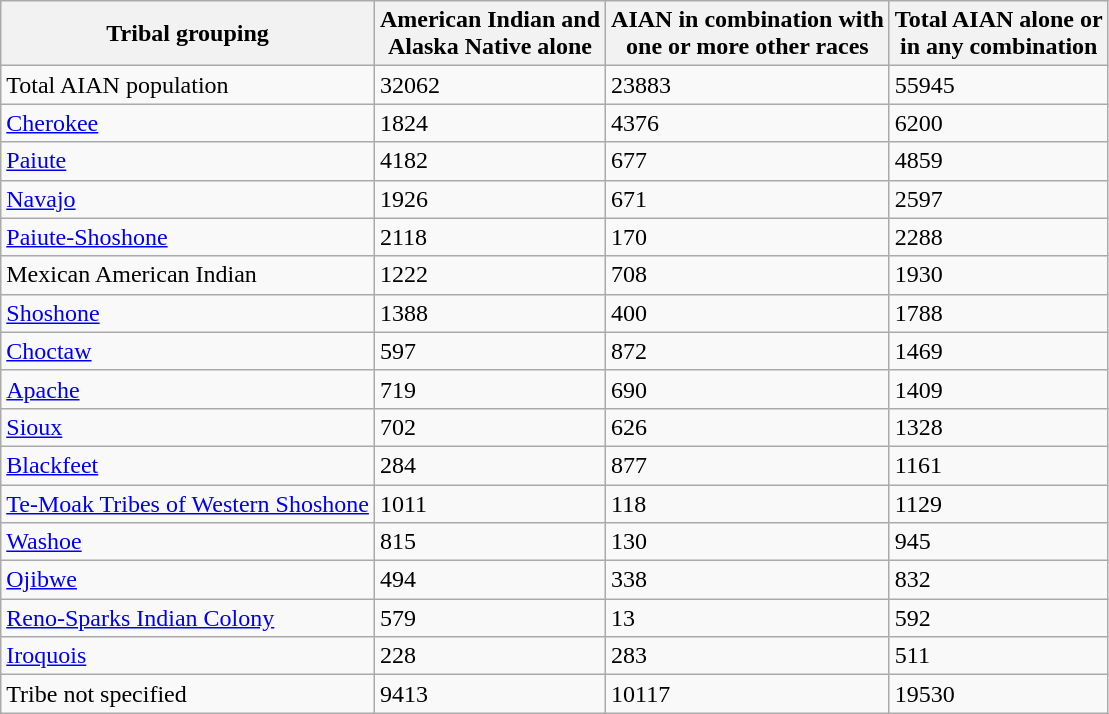<table class="wikitable sortable">
<tr>
<th>Tribal grouping</th>
<th>American Indian and<br>Alaska Native alone</th>
<th>AIAN in combination with<br>one or more other races</th>
<th>Total AIAN alone or<br>in any combination</th>
</tr>
<tr>
<td>Total AIAN population</td>
<td>32062</td>
<td>23883</td>
<td>55945</td>
</tr>
<tr>
<td><a href='#'>Cherokee</a></td>
<td>1824</td>
<td>4376</td>
<td>6200</td>
</tr>
<tr>
<td><a href='#'>Paiute</a></td>
<td>4182</td>
<td>677</td>
<td>4859</td>
</tr>
<tr>
<td><a href='#'>Navajo</a></td>
<td>1926</td>
<td>671</td>
<td>2597</td>
</tr>
<tr>
<td><a href='#'>Paiute-Shoshone</a></td>
<td>2118</td>
<td>170</td>
<td>2288</td>
</tr>
<tr>
<td>Mexican American Indian</td>
<td>1222</td>
<td>708</td>
<td>1930</td>
</tr>
<tr>
<td><a href='#'>Shoshone</a></td>
<td>1388</td>
<td>400</td>
<td>1788</td>
</tr>
<tr>
<td><a href='#'>Choctaw</a></td>
<td>597</td>
<td>872</td>
<td>1469</td>
</tr>
<tr>
<td><a href='#'>Apache</a></td>
<td>719</td>
<td>690</td>
<td>1409</td>
</tr>
<tr>
<td><a href='#'>Sioux</a></td>
<td>702</td>
<td>626</td>
<td>1328</td>
</tr>
<tr>
<td><a href='#'>Blackfeet</a></td>
<td>284</td>
<td>877</td>
<td>1161</td>
</tr>
<tr>
<td><a href='#'>Te-Moak Tribes of Western Shoshone</a></td>
<td>1011</td>
<td>118</td>
<td>1129</td>
</tr>
<tr>
<td><a href='#'>Washoe</a></td>
<td>815</td>
<td>130</td>
<td>945</td>
</tr>
<tr>
<td><a href='#'>Ojibwe</a></td>
<td>494</td>
<td>338</td>
<td>832</td>
</tr>
<tr>
<td><a href='#'>Reno-Sparks Indian Colony</a></td>
<td>579</td>
<td>13</td>
<td>592</td>
</tr>
<tr>
<td><a href='#'>Iroquois</a></td>
<td>228</td>
<td>283</td>
<td>511</td>
</tr>
<tr>
<td>Tribe not specified</td>
<td>9413</td>
<td>10117</td>
<td>19530</td>
</tr>
</table>
